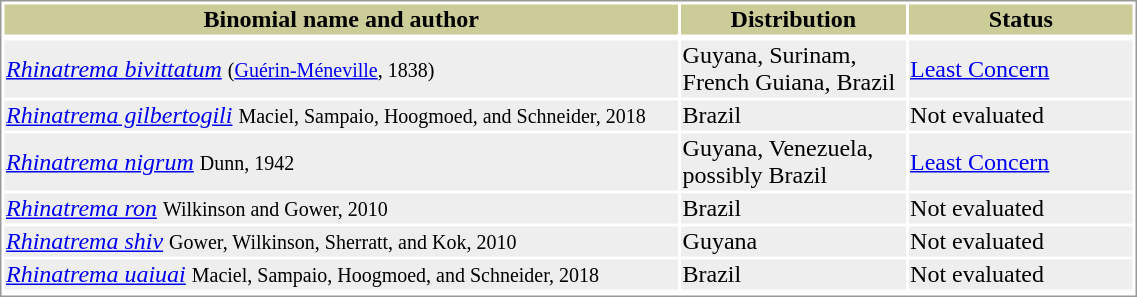<table style="text-align:left; border:1px solid #999999; width: 60%">
<tr style="background:#CCCC99; text-align: center; ">
<th style="width: 60%; ">Binomial name and author</th>
<th style="width: 20%; ">Distribution</th>
<th style="width: 20%; ">Status</th>
</tr>
<tr>
</tr>
<tr style="background:#EEEEEE;">
<td><em><a href='#'>Rhinatrema bivittatum</a></em> <small>(<a href='#'>Guérin-Méneville</a>, 1838)</small></td>
<td>Guyana, Surinam, French Guiana, Brazil</td>
<td><a href='#'>Least Concern</a></td>
</tr>
<tr style="background:#EEEEEE;">
<td><em><a href='#'>Rhinatrema gilbertogili</a></em> <small>Maciel, Sampaio, Hoogmoed, and Schneider, 2018</small></td>
<td>Brazil</td>
<td>Not evaluated</td>
</tr>
<tr style="background:#EEEEEE;">
<td><em><a href='#'>Rhinatrema nigrum</a></em> <small>Dunn, 1942</small></td>
<td>Guyana, Venezuela, possibly Brazil</td>
<td><a href='#'>Least Concern</a></td>
</tr>
<tr style="background:#EEEEEE;">
<td><em><a href='#'>Rhinatrema ron</a></em> <small>Wilkinson and Gower, 2010</small></td>
<td>Brazil</td>
<td>Not evaluated</td>
</tr>
<tr style="background:#EEEEEE;">
<td><em><a href='#'>Rhinatrema shiv</a></em> <small>Gower, Wilkinson, Sherratt, and Kok, 2010</small></td>
<td>Guyana</td>
<td>Not evaluated</td>
</tr>
<tr style="background:#EEEEEE;">
<td><em><a href='#'>Rhinatrema uaiuai</a></em> <small>Maciel, Sampaio, Hoogmoed, and Schneider, 2018</small></td>
<td>Brazil</td>
<td>Not evaluated</td>
</tr>
<tr>
</tr>
</table>
